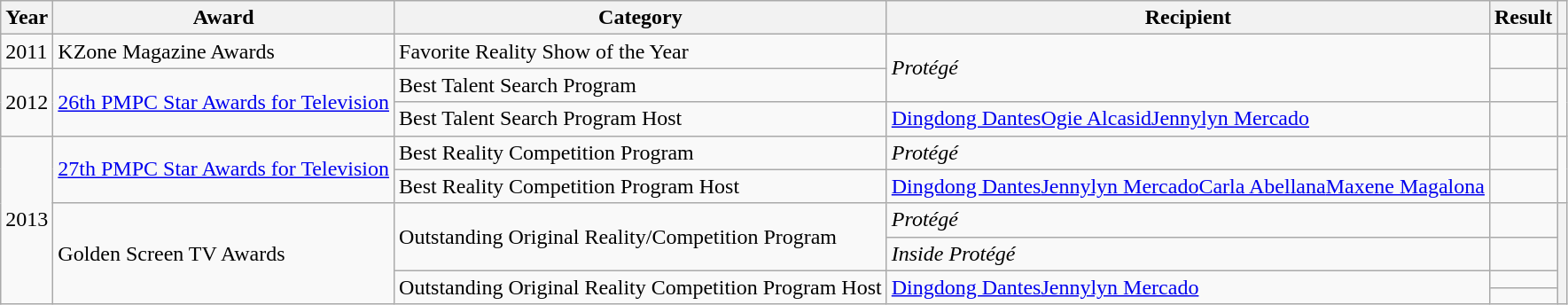<table class="wikitable">
<tr>
<th>Year</th>
<th>Award</th>
<th>Category</th>
<th>Recipient</th>
<th>Result</th>
<th></th>
</tr>
<tr>
<td>2011</td>
<td>KZone Magazine Awards</td>
<td>Favorite Reality Show of the Year</td>
<td rowspan=2><em>Protégé</em></td>
<td></td>
<th></th>
</tr>
<tr>
<td rowspan=2>2012</td>
<td rowspan=2><a href='#'>26th PMPC Star Awards for Television</a></td>
<td>Best Talent Search Program</td>
<td></td>
<td rowspan=2></td>
</tr>
<tr>
<td>Best Talent Search Program Host</td>
<td><a href='#'>Dingdong Dantes</a><a href='#'>Ogie Alcasid</a><a href='#'>Jennylyn Mercado</a></td>
<td></td>
</tr>
<tr>
<td rowspan=6>2013</td>
<td rowspan=2><a href='#'>27th PMPC Star Awards for Television</a></td>
<td>Best Reality Competition Program</td>
<td><em>Protégé</em></td>
<td></td>
<td rowspan=2></td>
</tr>
<tr>
<td>Best Reality Competition Program Host</td>
<td><a href='#'>Dingdong Dantes</a><a href='#'>Jennylyn Mercado</a><a href='#'>Carla Abellana</a><a href='#'>Maxene Magalona</a></td>
<td></td>
</tr>
<tr>
<td rowspan=4>Golden Screen TV Awards</td>
<td rowspan=2>Outstanding Original Reality/Competition Program</td>
<td><em>Protégé</em></td>
<td></td>
<th rowspan=4></th>
</tr>
<tr>
<td><em>Inside Protégé</em></td>
<td></td>
</tr>
<tr>
<td rowspan=2>Outstanding Original Reality Competition Program Host</td>
<td rowspan=2><a href='#'>Dingdong Dantes</a><a href='#'>Jennylyn Mercado</a></td>
<td></td>
</tr>
<tr>
<td></td>
</tr>
</table>
